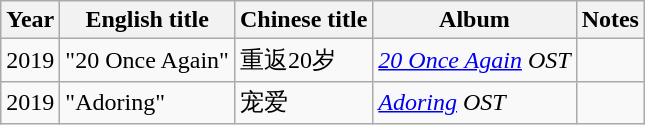<table class="wikitable">
<tr>
<th>Year</th>
<th>English title</th>
<th>Chinese title</th>
<th>Album</th>
<th>Notes</th>
</tr>
<tr>
<td>2019</td>
<td>"20 Once Again"</td>
<td>重返20岁</td>
<td><em><a href='#'>20 Once Again</a> OST</em></td>
<td></td>
</tr>
<tr>
<td>2019</td>
<td>"Adoring"</td>
<td>宠爱</td>
<td><em><a href='#'>Adoring</a> OST</em></td>
<td></td>
</tr>
</table>
